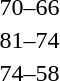<table style="text-align:center">
<tr>
<th width=200></th>
<th width=100></th>
<th width=200></th>
</tr>
<tr>
<td align=right><strong></strong></td>
<td align=center>70–66</td>
<td align=left></td>
</tr>
<tr>
<td align=right><strong></strong></td>
<td align=center>81–74</td>
<td align=left></td>
</tr>
<tr>
<td align=right><strong></strong></td>
<td align=center>74–58</td>
<td align=left></td>
</tr>
</table>
